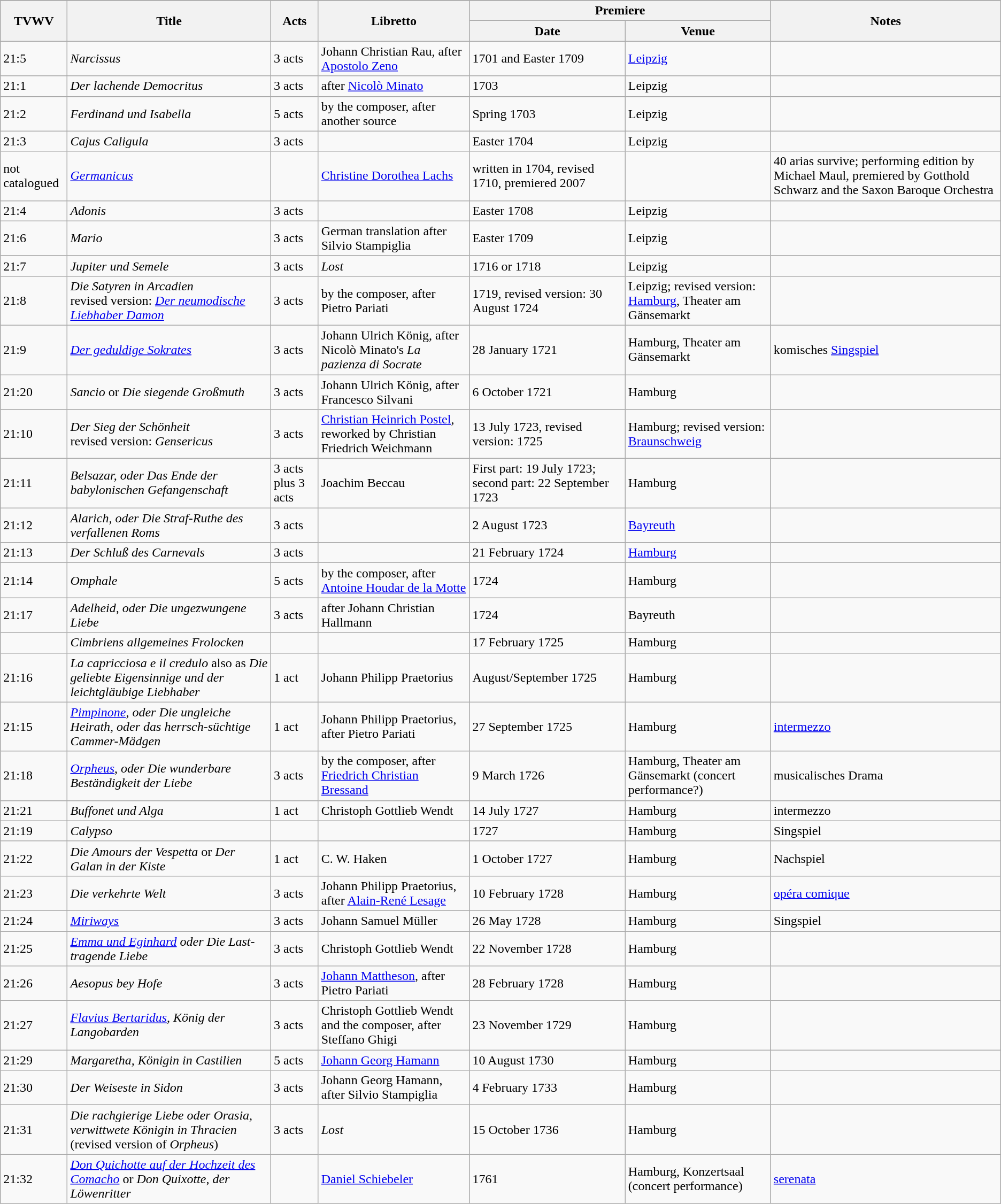<table class = "wikitable sortable plainrowheaders">
<tr>
</tr>
<tr>
<th rowspan="2">TVWV</th>
<th rowspan="2">Title</th>
<th rowspan="2">Acts</th>
<th rowspan="2">Libretto</th>
<th colspan="2">Premiere</th>
<th rowspan="2" class="unsortable">Notes</th>
</tr>
<tr>
<th>Date</th>
<th>Venue</th>
</tr>
<tr>
<td>21:5</td>
<td><em>Narcissus</em></td>
<td>3 acts</td>
<td>Johann Christian Rau, after <a href='#'>Apostolo Zeno</a></td>
<td>1701 and Easter 1709</td>
<td><a href='#'>Leipzig</a></td>
<td> </td>
</tr>
<tr>
<td>21:1</td>
<td><em>Der lachende Democritus</em></td>
<td>3 acts</td>
<td>after <a href='#'>Nicolò Minato</a></td>
<td>1703</td>
<td>Leipzig</td>
<td> </td>
</tr>
<tr>
<td>21:2</td>
<td><em>Ferdinand und Isabella</em></td>
<td>5 acts</td>
<td>by the composer, after another source</td>
<td>Spring 1703</td>
<td>Leipzig</td>
<td> </td>
</tr>
<tr>
<td>21:3</td>
<td><em>Cajus Caligula</em></td>
<td>3 acts</td>
<td> </td>
<td>Easter 1704</td>
<td>Leipzig</td>
<td> </td>
</tr>
<tr>
<td>not catalogued</td>
<td><em><a href='#'>Germanicus</a></em></td>
<td></td>
<td><a href='#'>Christine Dorothea Lachs</a></td>
<td>written in 1704, revised 1710, premiered 2007</td>
<td></td>
<td>40 arias survive; performing edition by Michael Maul, premiered by Gotthold Schwarz and the Saxon Baroque Orchestra</td>
</tr>
<tr>
<td>21:4</td>
<td><em>Adonis</em></td>
<td>3 acts</td>
<td> </td>
<td>Easter 1708</td>
<td>Leipzig</td>
<td> </td>
</tr>
<tr>
<td>21:6</td>
<td><em>Mario</em></td>
<td>3 acts</td>
<td>German translation after Silvio Stampiglia</td>
<td>Easter 1709</td>
<td>Leipzig</td>
<td> </td>
</tr>
<tr>
<td>21:7</td>
<td><em>Jupiter und Semele</em></td>
<td>3 acts</td>
<td><em>Lost</em></td>
<td>1716 or 1718</td>
<td>Leipzig</td>
<td> </td>
</tr>
<tr>
<td>21:8</td>
<td><em>Die Satyren in Arcadien</em><br>revised version: <em><a href='#'>Der neumodische Liebhaber Damon</a></em></td>
<td>3 acts</td>
<td>by the composer, after Pietro Pariati</td>
<td>1719, revised version: 30 August 1724</td>
<td>Leipzig; revised version: <a href='#'>Hamburg</a>, Theater am Gänsemarkt</td>
<td> </td>
</tr>
<tr>
<td>21:9</td>
<td><em><a href='#'>Der geduldige Sokrates</a></em></td>
<td>3 acts</td>
<td>Johann Ulrich König, after Nicolò Minato's <em>La pazienza di Socrate</em></td>
<td>28 January 1721</td>
<td>Hamburg, Theater am Gänsemarkt</td>
<td>komisches <a href='#'>Singspiel</a></td>
</tr>
<tr>
<td>21:20</td>
<td><em>Sancio</em> or <em>Die siegende Großmuth</em></td>
<td>3 acts</td>
<td>Johann Ulrich König, after Francesco Silvani</td>
<td>6 October 1721</td>
<td>Hamburg</td>
<td> </td>
</tr>
<tr>
<td>21:10</td>
<td><em>Der Sieg der Schönheit</em><br>revised version: <em>Gensericus</em></td>
<td>3 acts</td>
<td><a href='#'>Christian Heinrich Postel</a>, reworked by Christian Friedrich Weichmann</td>
<td>13 July 1723, revised version: 1725</td>
<td>Hamburg; revised version: <a href='#'>Braunschweig</a></td>
<td> </td>
</tr>
<tr>
<td>21:11</td>
<td><em>Belsazar, oder Das Ende der babylonischen Gefangenschaft</em></td>
<td>3 acts plus 3 acts</td>
<td>Joachim Beccau</td>
<td>First part: 19 July 1723; second part: 22 September 1723</td>
<td>Hamburg</td>
<td> </td>
</tr>
<tr>
<td>21:12</td>
<td><em>Alarich, oder Die Straf-Ruthe des verfallenen Roms</em></td>
<td>3 acts</td>
<td> </td>
<td>2 August 1723</td>
<td><a href='#'>Bayreuth</a></td>
<td> </td>
</tr>
<tr>
<td>21:13</td>
<td><em>Der Schluß des Carnevals</em></td>
<td>3 acts</td>
<td> </td>
<td>21 February 1724</td>
<td><a href='#'>Hamburg</a></td>
<td> </td>
</tr>
<tr>
<td>21:14</td>
<td><em>Omphale</em></td>
<td>5 acts</td>
<td>by the composer, after <a href='#'>Antoine Houdar de la Motte</a></td>
<td>1724</td>
<td>Hamburg</td>
<td> </td>
</tr>
<tr>
<td>21:17</td>
<td><em>Adelheid, oder Die ungezwungene Liebe</em></td>
<td>3 acts</td>
<td>after Johann Christian Hallmann</td>
<td>1724</td>
<td>Bayreuth</td>
<td> </td>
</tr>
<tr>
<td> </td>
<td><em>Cimbriens allgemeines Frolocken</em></td>
<td> </td>
<td> </td>
<td>17 February 1725</td>
<td>Hamburg</td>
<td> </td>
</tr>
<tr>
<td>21:16</td>
<td><em>La capricciosa e il credulo</em> also as <em>Die geliebte Eigensinnige und der leichtgläubige Liebhaber</em></td>
<td>1 act</td>
<td>Johann Philipp Praetorius</td>
<td>August/September 1725</td>
<td>Hamburg</td>
<td> </td>
</tr>
<tr>
<td>21:15</td>
<td><em><a href='#'>Pimpinone</a></em>, <em>oder Die ungleiche Heirath, oder das herrsch-süchtige Cammer-Mädgen</em></td>
<td>1 act</td>
<td>Johann Philipp Praetorius, after Pietro Pariati</td>
<td>27 September 1725</td>
<td>Hamburg</td>
<td><a href='#'>intermezzo</a></td>
</tr>
<tr>
<td>21:18</td>
<td><em><a href='#'>Orpheus</a></em>, <em>oder Die wunderbare Beständigkeit der Liebe</em></td>
<td>3 acts</td>
<td>by the composer, after <a href='#'>Friedrich Christian Bressand</a></td>
<td>9 March 1726</td>
<td>Hamburg, Theater am Gänsemarkt (concert performance?)</td>
<td>musicalisches Drama</td>
</tr>
<tr>
<td>21:21</td>
<td><em>Buffonet und Alga</em></td>
<td>1 act</td>
<td>Christoph Gottlieb Wendt</td>
<td>14 July 1727</td>
<td>Hamburg</td>
<td>intermezzo</td>
</tr>
<tr>
<td>21:19</td>
<td><em>Calypso</em></td>
<td> </td>
<td> </td>
<td>1727</td>
<td>Hamburg</td>
<td>Singspiel</td>
</tr>
<tr>
<td>21:22</td>
<td><em>Die Amours der Vespetta</em> or <em>Der Galan in der Kiste</em></td>
<td>1 act</td>
<td>C. W. Haken</td>
<td>1 October 1727</td>
<td>Hamburg</td>
<td>Nachspiel</td>
</tr>
<tr>
<td>21:23</td>
<td><em>Die verkehrte Welt</em></td>
<td>3 acts</td>
<td>Johann Philipp Praetorius, after <a href='#'>Alain-René Lesage</a></td>
<td>10 February 1728</td>
<td>Hamburg</td>
<td><a href='#'>opéra comique</a></td>
</tr>
<tr>
<td>21:24</td>
<td><em><a href='#'>Miriways</a></em></td>
<td>3 acts</td>
<td>Johann Samuel Müller</td>
<td>26 May 1728</td>
<td>Hamburg</td>
<td>Singspiel</td>
</tr>
<tr>
<td>21:25</td>
<td><em><a href='#'>Emma und Eginhard</a></em> <em>oder Die Last-tragende Liebe</em></td>
<td>3 acts</td>
<td>Christoph Gottlieb Wendt</td>
<td>22 November 1728</td>
<td>Hamburg</td>
<td> </td>
</tr>
<tr>
<td>21:26</td>
<td><em>Aesopus bey Hofe</em></td>
<td>3 acts</td>
<td><a href='#'>Johann Mattheson</a>, after Pietro Pariati</td>
<td>28 February 1728</td>
<td>Hamburg</td>
<td> </td>
</tr>
<tr>
<td>21:27</td>
<td><em><a href='#'>Flavius Bertaridus</a>, König der Langobarden</em></td>
<td>3 acts</td>
<td>Christoph Gottlieb Wendt and the composer, after Steffano Ghigi</td>
<td>23 November 1729</td>
<td>Hamburg</td>
<td> </td>
</tr>
<tr>
<td>21:29</td>
<td><em>Margaretha, Königin in Castilien</em></td>
<td>5 acts</td>
<td><a href='#'>Johann Georg Hamann</a></td>
<td>10 August 1730</td>
<td>Hamburg</td>
<td> </td>
</tr>
<tr>
<td>21:30</td>
<td><em>Der Weiseste in Sidon</em></td>
<td>3 acts</td>
<td>Johann Georg Hamann, after Silvio Stampiglia</td>
<td>4 February 1733</td>
<td>Hamburg</td>
<td> </td>
</tr>
<tr>
<td>21:31</td>
<td><em>Die rachgierige Liebe oder Orasia, verwittwete Königin in Thracien</em> (revised version of <em>Orpheus</em>)</td>
<td>3 acts</td>
<td><em>Lost</em></td>
<td>15 October 1736</td>
<td>Hamburg</td>
<td> </td>
</tr>
<tr>
<td>21:32</td>
<td><em><a href='#'>Don Quichotte auf der Hochzeit des Comacho</a></em> or <em>Don Quixotte, der Löwenritter</em></td>
<td> </td>
<td><a href='#'>Daniel Schiebeler</a></td>
<td>1761</td>
<td>Hamburg, Konzertsaal (concert performance)</td>
<td><a href='#'>serenata</a></td>
</tr>
</table>
